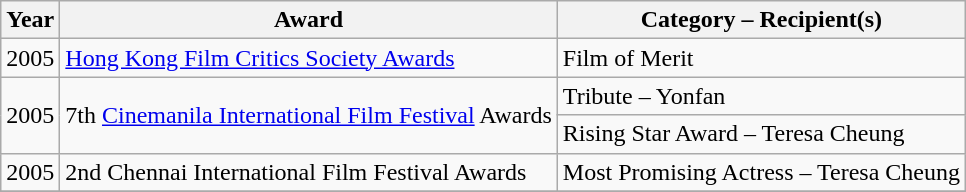<table class="wikitable">
<tr>
<th>Year</th>
<th>Award</th>
<th>Category – Recipient(s)</th>
</tr>
<tr>
<td>2005</td>
<td><a href='#'>Hong Kong Film Critics Society Awards</a></td>
<td>Film of Merit</td>
</tr>
<tr>
<td rowspan="2">2005</td>
<td rowspan="2">7th <a href='#'>Cinemanila International Film Festival</a> Awards</td>
<td>Tribute – Yonfan</td>
</tr>
<tr>
<td>Rising Star Award – Teresa Cheung</td>
</tr>
<tr>
<td>2005</td>
<td>2nd Chennai International Film Festival Awards</td>
<td>Most Promising Actress – Teresa Cheung</td>
</tr>
<tr>
</tr>
</table>
